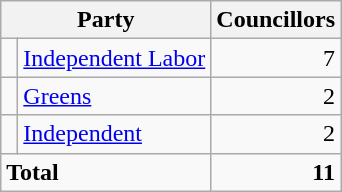<table class="wikitable">
<tr>
<th colspan="2">Party</th>
<th>Councillors</th>
</tr>
<tr>
<td> </td>
<td><a href='#'>Independent Labor</a></td>
<td align=right>7</td>
</tr>
<tr>
<td> </td>
<td><a href='#'>Greens</a></td>
<td align=right>2</td>
</tr>
<tr>
<td> </td>
<td><a href='#'>Independent</a></td>
<td align=right>2</td>
</tr>
<tr>
<td colspan="2"><strong>Total</strong></td>
<td align=right><strong>11</strong></td>
</tr>
</table>
